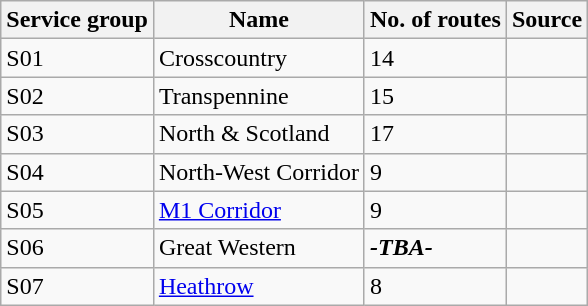<table class="wikitable">
<tr>
<th>Service group</th>
<th>Name</th>
<th>No. of routes</th>
<th>Source</th>
</tr>
<tr>
<td>S01</td>
<td>Crosscountry</td>
<td>14</td>
<td></td>
</tr>
<tr>
<td>S02</td>
<td>Transpennine</td>
<td>15</td>
<td></td>
</tr>
<tr>
<td>S03</td>
<td>North & Scotland</td>
<td>17</td>
<td></td>
</tr>
<tr>
<td>S04</td>
<td>North-West Corridor</td>
<td>9</td>
<td></td>
</tr>
<tr>
<td>S05</td>
<td><a href='#'>M1 Corridor</a></td>
<td>9</td>
<td></td>
</tr>
<tr>
<td>S06</td>
<td>Great Western</td>
<td><strong><em>-TBA-</em></strong></td>
<td></td>
</tr>
<tr>
<td>S07</td>
<td><a href='#'>Heathrow</a></td>
<td>8</td>
<td></td>
</tr>
</table>
